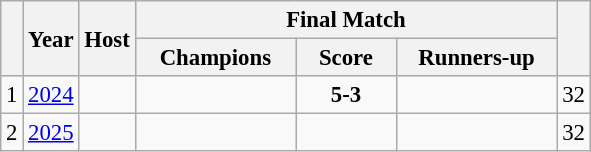<table class="wikitable sortable" style="font-size:95%; text-align:center; width:;">
<tr>
<th rowspan=2 style= "width:;"></th>
<th rowspan=2 style= "width:;">Year</th>
<th rowspan=2 style= "width:;">Host</th>
<th colspan=3>Final Match</th>
<th rowspan=2 style= "width:;"></th>
</tr>
<tr>
<th width= 100px> Champions</th>
<th width= 60px>Score</th>
<th width= 100px> Runners-up</th>
</tr>
<tr>
<td>1</td>
<td><a href='#'>2024</a></td>
<td align=left></td>
<td><strong></strong></td>
<td><strong>5-3</strong></td>
<td><strong></strong></td>
<td>32</td>
</tr>
<tr>
<td>2</td>
<td><a href='#'>2025</a></td>
<td align=left></td>
<td></td>
<td></td>
<td></td>
<td>32</td>
</tr>
</table>
